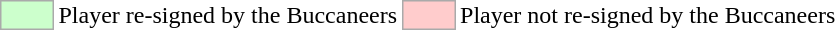<table>
<tr>
<td style="background:#cfc;border:1px solid #aaa;width:2em"></td>
<td>Player re-signed by the Buccaneers</td>
<td style="background:#fcc;border:1px solid #aaa;width:2em"></td>
<td>Player not re-signed by the Buccaneers</td>
</tr>
</table>
